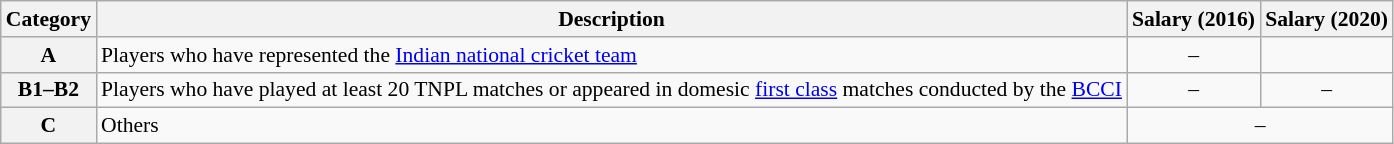<table class="wikitable" style="font-size:90%;">
<tr>
<th scope="col">Category</th>
<th scope="col">Description</th>
<th scope="col">Salary (2016)</th>
<th scope="col">Salary (2020)</th>
</tr>
<tr>
<th scope="row">A</th>
<td>Players who have represented the <a href='#'>Indian national cricket team</a></td>
<td align="center">–</td>
<td align="center"></td>
</tr>
<tr>
<th scope="row">B1–B2</th>
<td>Players who have played at least 20 TNPL matches or appeared in domesic <a href='#'>first class</a> matches conducted by the <a href='#'>BCCI</a></td>
<td align="center">–</td>
<td align="center">–</td>
</tr>
<tr>
<th scope="row">C</th>
<td>Others</td>
<td align="center" colspan="2">–</td>
</tr>
</table>
